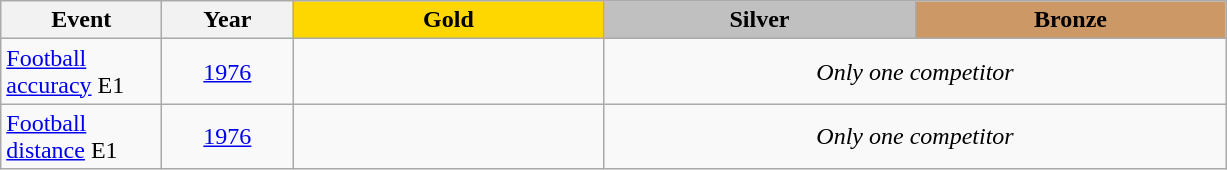<table class="wikitable">
<tr>
<th width="100em">Event</th>
<th width="80em">Year</th>
<td width="200em" align=center bgcolor=gold><strong>Gold</strong></td>
<td width="200em" align=center bgcolor=silver><strong>Silver</strong></td>
<td width="200em" align=center bgcolor=cc9966><strong>Bronze</strong></td>
</tr>
<tr>
<td><a href='#'>Football accuracy</a> E1</td>
<td align=center><a href='#'>1976</a></td>
<td></td>
<td colspan="2" align="center"><em>Only one competitor</em></td>
</tr>
<tr>
<td><a href='#'>Football distance</a> E1</td>
<td align=center><a href='#'>1976</a></td>
<td></td>
<td colspan="2" align="center"><em>Only one competitor</em></td>
</tr>
</table>
